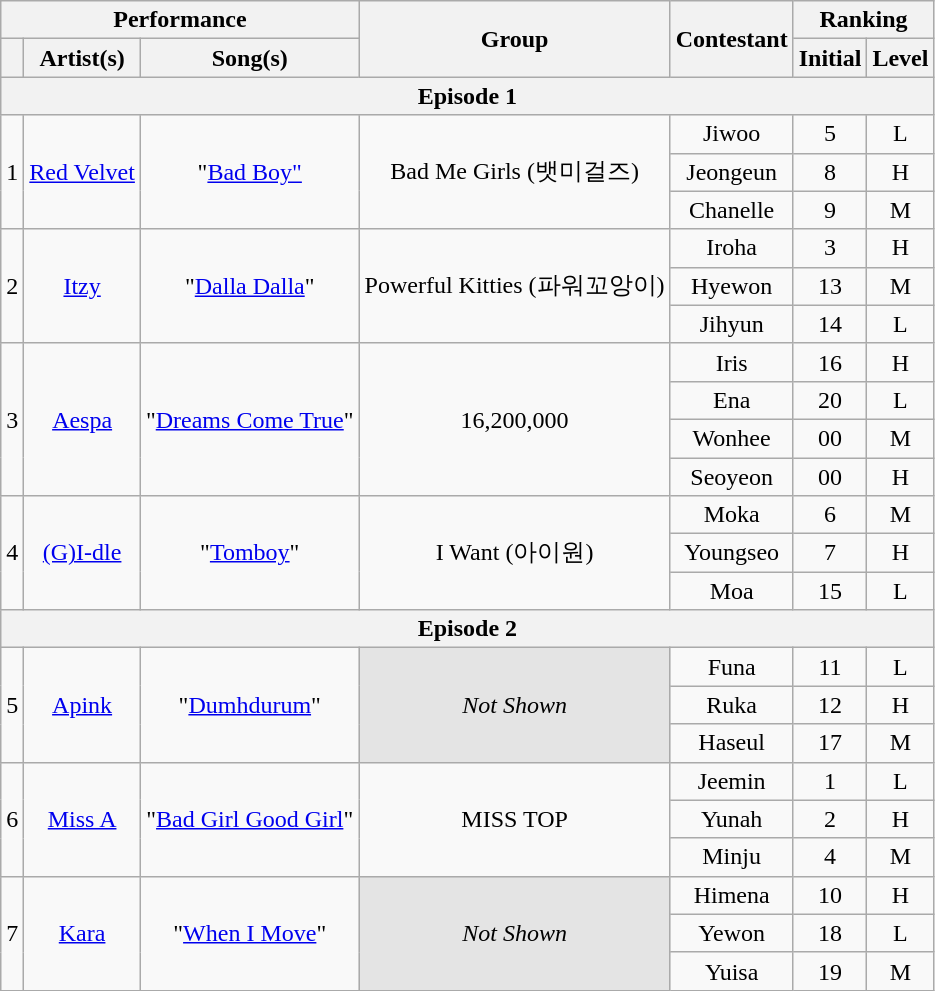<table class="wikitable collapsible" style="text-align:center">
<tr>
<th colspan="3">Performance</th>
<th rowspan="2">Group</th>
<th rowspan="2">Contestant</th>
<th colspan="2">Ranking</th>
</tr>
<tr>
<th></th>
<th>Artist(s)</th>
<th>Song(s)</th>
<th>Initial </th>
<th>Level</th>
</tr>
<tr>
<th colspan="7">Episode 1</th>
</tr>
<tr>
<td rowspan="3">1</td>
<td rowspan="3"><a href='#'>Red Velvet</a></td>
<td rowspan="3">"<a href='#'>Bad Boy"</a></td>
<td rowspan="3">Bad Me Girls (뱃미걸즈)</td>
<td>Jiwoo</td>
<td>5</td>
<td>L</td>
</tr>
<tr>
<td>Jeongeun</td>
<td>8</td>
<td>H</td>
</tr>
<tr>
<td>Chanelle</td>
<td>9</td>
<td>M</td>
</tr>
<tr>
<td rowspan="3">2</td>
<td rowspan="3"><a href='#'>Itzy</a></td>
<td rowspan="3">"<a href='#'>Dalla Dalla</a>"</td>
<td rowspan="3">Powerful Kitties (파워꼬앙이)</td>
<td>Iroha</td>
<td>3</td>
<td>H</td>
</tr>
<tr>
<td>Hyewon</td>
<td>13</td>
<td>M</td>
</tr>
<tr>
<td>Jihyun</td>
<td>14</td>
<td>L</td>
</tr>
<tr>
<td rowspan="4">3</td>
<td rowspan="4"><a href='#'>Aespa</a></td>
<td rowspan="4">"<a href='#'>Dreams Come True</a>"</td>
<td rowspan="4">16,200,000</td>
<td>Iris</td>
<td>16</td>
<td>H</td>
</tr>
<tr>
<td>Ena</td>
<td>20</td>
<td>L</td>
</tr>
<tr>
<td>Wonhee</td>
<td>00</td>
<td>M</td>
</tr>
<tr>
<td>Seoyeon</td>
<td>00</td>
<td>H</td>
</tr>
<tr>
<td rowspan="3">4</td>
<td rowspan="3"><a href='#'>(G)I-dle</a></td>
<td rowspan="3">"<a href='#'>Tomboy</a>"</td>
<td rowspan="3">I Want (아이원)</td>
<td>Moka</td>
<td>6</td>
<td>M</td>
</tr>
<tr>
<td>Youngseo</td>
<td>7</td>
<td>H</td>
</tr>
<tr>
<td>Moa</td>
<td>15</td>
<td>L</td>
</tr>
<tr>
<th colspan="7">Episode 2</th>
</tr>
<tr>
<td rowspan="3">5</td>
<td rowspan="3"><a href='#'>Apink</a></td>
<td rowspan="3">"<a href='#'>Dumhdurum</a>"</td>
<td rowspan="3" style="background:#E4E4E4"><em>Not Shown</em></td>
<td>Funa</td>
<td>11</td>
<td>L</td>
</tr>
<tr>
<td>Ruka</td>
<td>12</td>
<td>H</td>
</tr>
<tr>
<td>Haseul</td>
<td>17</td>
<td>M</td>
</tr>
<tr>
<td rowspan="3">6</td>
<td rowspan="3"><a href='#'>Miss A</a></td>
<td rowspan="3">"<a href='#'>Bad Girl Good Girl</a>"</td>
<td rowspan="3">MISS TOP</td>
<td>Jeemin</td>
<td>1</td>
<td>L</td>
</tr>
<tr>
<td>Yunah</td>
<td>2</td>
<td>H</td>
</tr>
<tr>
<td>Minju</td>
<td>4</td>
<td>M</td>
</tr>
<tr>
<td rowspan="3">7</td>
<td rowspan="3"><a href='#'>Kara</a></td>
<td rowspan="3">"<a href='#'>When I Move</a>"</td>
<td rowspan="3"  style="background:#E4E4E4"><em>Not Shown</em></td>
<td>Himena</td>
<td>10</td>
<td>H</td>
</tr>
<tr>
<td>Yewon</td>
<td>18</td>
<td>L</td>
</tr>
<tr>
<td>Yuisa</td>
<td>19</td>
<td>M</td>
</tr>
</table>
